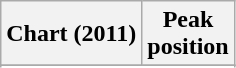<table class="wikitable plainrowheaders sortable" style="text-align:center">
<tr>
<th scope="col">Chart (2011)</th>
<th scope="col">Peak<br>position</th>
</tr>
<tr>
</tr>
<tr>
</tr>
</table>
